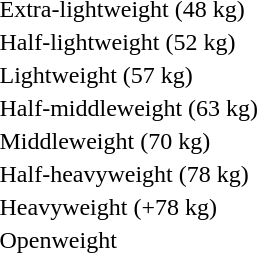<table>
<tr>
<td rowspan=2>Extra-lightweight (48 kg)<br></td>
<td rowspan=2></td>
<td rowspan=2></td>
<td></td>
</tr>
<tr>
<td></td>
</tr>
<tr>
<td rowspan=2>Half-lightweight (52 kg)<br></td>
<td rowspan=2></td>
<td rowspan=2></td>
<td></td>
</tr>
<tr>
<td></td>
</tr>
<tr>
<td rowspan=2>Lightweight (57 kg)<br></td>
<td rowspan=2></td>
<td rowspan=2></td>
<td></td>
</tr>
<tr>
<td></td>
</tr>
<tr>
<td rowspan=2>Half-middleweight (63 kg)<br></td>
<td rowspan=2></td>
<td rowspan=2></td>
<td></td>
</tr>
<tr>
<td></td>
</tr>
<tr>
<td rowspan=2>Middleweight (70 kg)<br></td>
<td rowspan=2></td>
<td rowspan=2></td>
<td></td>
</tr>
<tr>
<td></td>
</tr>
<tr>
<td rowspan=2>Half-heavyweight (78 kg)<br></td>
<td rowspan=2></td>
<td rowspan=2></td>
<td></td>
</tr>
<tr>
<td></td>
</tr>
<tr>
<td rowspan=2>Heavyweight (+78 kg)<br></td>
<td rowspan=2></td>
<td rowspan=2></td>
<td></td>
</tr>
<tr>
<td></td>
</tr>
<tr>
<td rowspan=2>Openweight <br></td>
<td rowspan=2></td>
<td rowspan=2></td>
<td></td>
</tr>
<tr>
<td></td>
</tr>
</table>
